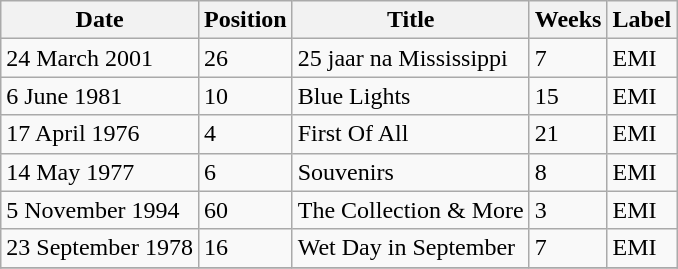<table class="wikitable">
<tr>
<th>Date</th>
<th>Position</th>
<th>Title</th>
<th>Weeks</th>
<th>Label</th>
</tr>
<tr>
<td>24 March 2001</td>
<td>26</td>
<td>25 jaar na Mississippi</td>
<td>7</td>
<td>EMI</td>
</tr>
<tr>
<td>6 June 1981</td>
<td>10</td>
<td>Blue Lights</td>
<td>15</td>
<td>EMI</td>
</tr>
<tr>
<td>17 April 1976</td>
<td>4</td>
<td>First Of All</td>
<td>21</td>
<td>EMI</td>
</tr>
<tr>
<td>14 May 1977</td>
<td>6</td>
<td>Souvenirs</td>
<td>8</td>
<td>EMI</td>
</tr>
<tr>
<td>5 November 1994</td>
<td>60</td>
<td>The Collection & More</td>
<td>3</td>
<td>EMI</td>
</tr>
<tr>
<td>23 September 1978</td>
<td>16</td>
<td>Wet Day in September</td>
<td>7</td>
<td>EMI</td>
</tr>
<tr>
</tr>
</table>
